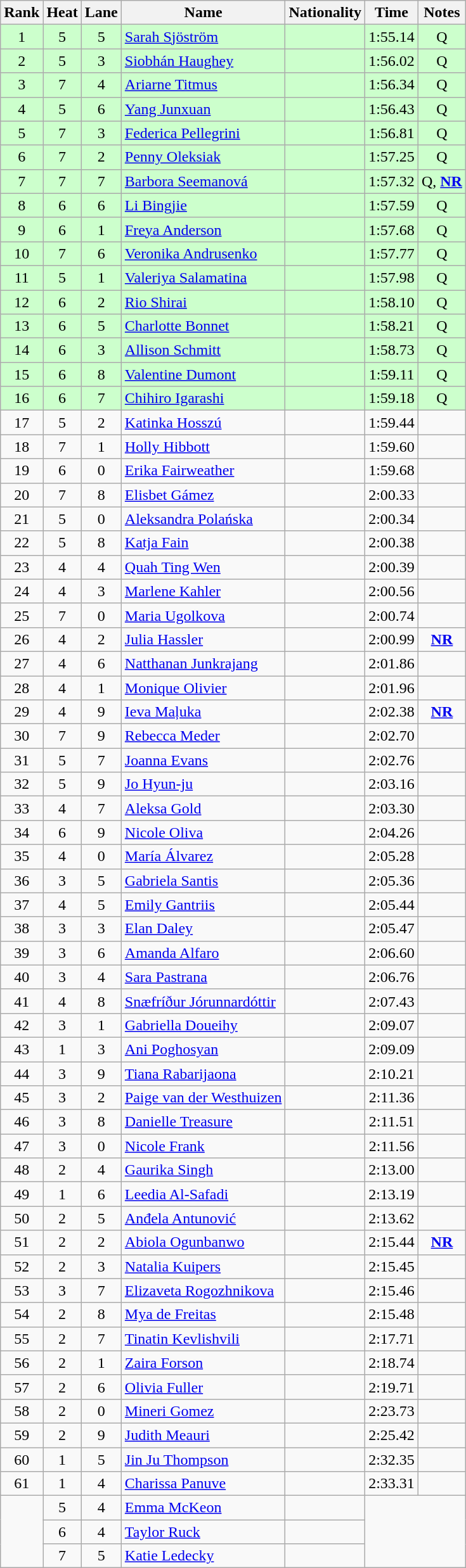<table class="wikitable sortable" style="text-align:center">
<tr>
<th>Rank</th>
<th>Heat</th>
<th>Lane</th>
<th>Name</th>
<th>Nationality</th>
<th>Time</th>
<th>Notes</th>
</tr>
<tr bgcolor=ccffcc>
<td>1</td>
<td>5</td>
<td>5</td>
<td align=left><a href='#'>Sarah Sjöström</a></td>
<td align=left></td>
<td>1:55.14</td>
<td>Q</td>
</tr>
<tr bgcolor=ccffcc>
<td>2</td>
<td>5</td>
<td>3</td>
<td align=left><a href='#'>Siobhán Haughey</a></td>
<td align=left></td>
<td>1:56.02</td>
<td>Q</td>
</tr>
<tr bgcolor=ccffcc>
<td>3</td>
<td>7</td>
<td>4</td>
<td align=left><a href='#'>Ariarne Titmus</a></td>
<td align=left></td>
<td>1:56.34</td>
<td>Q</td>
</tr>
<tr bgcolor=ccffcc>
<td>4</td>
<td>5</td>
<td>6</td>
<td align=left><a href='#'>Yang Junxuan</a></td>
<td align=left></td>
<td>1:56.43</td>
<td>Q</td>
</tr>
<tr bgcolor=ccffcc>
<td>5</td>
<td>7</td>
<td>3</td>
<td align=left><a href='#'>Federica Pellegrini</a></td>
<td align=left></td>
<td>1:56.81</td>
<td>Q</td>
</tr>
<tr bgcolor=ccffcc>
<td>6</td>
<td>7</td>
<td>2</td>
<td align=left><a href='#'>Penny Oleksiak</a></td>
<td align=left></td>
<td>1:57.25</td>
<td>Q</td>
</tr>
<tr bgcolor=ccffcc>
<td>7</td>
<td>7</td>
<td>7</td>
<td align=left><a href='#'>Barbora Seemanová</a></td>
<td align=left></td>
<td>1:57.32</td>
<td>Q, <strong><a href='#'>NR</a></strong></td>
</tr>
<tr bgcolor=ccffcc>
<td>8</td>
<td>6</td>
<td>6</td>
<td align=left><a href='#'>Li Bingjie</a></td>
<td align=left></td>
<td>1:57.59</td>
<td>Q</td>
</tr>
<tr bgcolor=ccffcc>
<td>9</td>
<td>6</td>
<td>1</td>
<td align=left><a href='#'>Freya Anderson</a></td>
<td align=left></td>
<td>1:57.68</td>
<td>Q</td>
</tr>
<tr bgcolor=ccffcc>
<td>10</td>
<td>7</td>
<td>6</td>
<td align=left><a href='#'>Veronika Andrusenko</a></td>
<td align=left></td>
<td>1:57.77</td>
<td>Q</td>
</tr>
<tr bgcolor=ccffcc>
<td>11</td>
<td>5</td>
<td>1</td>
<td align=left><a href='#'>Valeriya Salamatina</a></td>
<td align=left></td>
<td>1:57.98</td>
<td>Q</td>
</tr>
<tr bgcolor=ccffcc>
<td>12</td>
<td>6</td>
<td>2</td>
<td align=left><a href='#'>Rio Shirai</a></td>
<td align=left></td>
<td>1:58.10</td>
<td>Q</td>
</tr>
<tr bgcolor=ccffcc>
<td>13</td>
<td>6</td>
<td>5</td>
<td align=left><a href='#'>Charlotte Bonnet</a></td>
<td align=left></td>
<td>1:58.21</td>
<td>Q</td>
</tr>
<tr bgcolor=ccffcc>
<td>14</td>
<td>6</td>
<td>3</td>
<td align=left><a href='#'>Allison Schmitt</a></td>
<td align=left></td>
<td>1:58.73</td>
<td>Q</td>
</tr>
<tr bgcolor=ccffcc>
<td>15</td>
<td>6</td>
<td>8</td>
<td align=left><a href='#'>Valentine Dumont</a></td>
<td align=left></td>
<td>1:59.11</td>
<td>Q</td>
</tr>
<tr bgcolor=ccffcc>
<td>16</td>
<td>6</td>
<td>7</td>
<td align=left><a href='#'>Chihiro Igarashi</a></td>
<td align=left></td>
<td>1:59.18</td>
<td>Q</td>
</tr>
<tr>
<td>17</td>
<td>5</td>
<td>2</td>
<td align=left><a href='#'>Katinka Hosszú</a></td>
<td align=left></td>
<td>1:59.44</td>
<td></td>
</tr>
<tr>
<td>18</td>
<td>7</td>
<td>1</td>
<td align=left><a href='#'>Holly Hibbott</a></td>
<td align=left></td>
<td>1:59.60</td>
<td></td>
</tr>
<tr>
<td>19</td>
<td>6</td>
<td>0</td>
<td align=left><a href='#'>Erika Fairweather</a></td>
<td align=left></td>
<td>1:59.68</td>
<td></td>
</tr>
<tr>
<td>20</td>
<td>7</td>
<td>8</td>
<td align=left><a href='#'>Elisbet Gámez</a></td>
<td align=left></td>
<td>2:00.33</td>
<td></td>
</tr>
<tr>
<td>21</td>
<td>5</td>
<td>0</td>
<td align=left><a href='#'>Aleksandra Polańska</a></td>
<td align=left></td>
<td>2:00.34</td>
<td></td>
</tr>
<tr>
<td>22</td>
<td>5</td>
<td>8</td>
<td align=left><a href='#'>Katja Fain</a></td>
<td align=left></td>
<td>2:00.38</td>
<td></td>
</tr>
<tr>
<td>23</td>
<td>4</td>
<td>4</td>
<td align=left><a href='#'>Quah Ting Wen</a></td>
<td align=left></td>
<td>2:00.39</td>
<td></td>
</tr>
<tr>
<td>24</td>
<td>4</td>
<td>3</td>
<td align=left><a href='#'>Marlene Kahler</a></td>
<td align=left></td>
<td>2:00.56</td>
<td></td>
</tr>
<tr>
<td>25</td>
<td>7</td>
<td>0</td>
<td align=left><a href='#'>Maria Ugolkova</a></td>
<td align=left></td>
<td>2:00.74</td>
<td></td>
</tr>
<tr>
<td>26</td>
<td>4</td>
<td>2</td>
<td align=left><a href='#'>Julia Hassler</a></td>
<td align=left></td>
<td>2:00.99</td>
<td><strong><a href='#'>NR</a></strong></td>
</tr>
<tr>
<td>27</td>
<td>4</td>
<td>6</td>
<td align=left><a href='#'>Natthanan Junkrajang</a></td>
<td align=left></td>
<td>2:01.86</td>
<td></td>
</tr>
<tr>
<td>28</td>
<td>4</td>
<td>1</td>
<td align=left><a href='#'>Monique Olivier</a></td>
<td align=left></td>
<td>2:01.96</td>
<td></td>
</tr>
<tr>
<td>29</td>
<td>4</td>
<td>9</td>
<td align=left><a href='#'>Ieva Maļuka</a></td>
<td align=left></td>
<td>2:02.38</td>
<td><strong><a href='#'>NR</a></strong></td>
</tr>
<tr>
<td>30</td>
<td>7</td>
<td>9</td>
<td align=left><a href='#'>Rebecca Meder</a></td>
<td align=left></td>
<td>2:02.70</td>
<td></td>
</tr>
<tr>
<td>31</td>
<td>5</td>
<td>7</td>
<td align=left><a href='#'>Joanna Evans</a></td>
<td align=left></td>
<td>2:02.76</td>
<td></td>
</tr>
<tr>
<td>32</td>
<td>5</td>
<td>9</td>
<td align=left><a href='#'>Jo Hyun-ju</a></td>
<td align=left></td>
<td>2:03.16</td>
<td></td>
</tr>
<tr>
<td>33</td>
<td>4</td>
<td>7</td>
<td align=left><a href='#'>Aleksa Gold</a></td>
<td align=left></td>
<td>2:03.30</td>
<td></td>
</tr>
<tr>
<td>34</td>
<td>6</td>
<td>9</td>
<td align=left><a href='#'>Nicole Oliva</a></td>
<td align=left></td>
<td>2:04.26</td>
<td></td>
</tr>
<tr>
<td>35</td>
<td>4</td>
<td>0</td>
<td align=left><a href='#'>María Álvarez</a></td>
<td align=left></td>
<td>2:05.28</td>
<td></td>
</tr>
<tr>
<td>36</td>
<td>3</td>
<td>5</td>
<td align=left><a href='#'>Gabriela Santis</a></td>
<td align=left></td>
<td>2:05.36</td>
<td></td>
</tr>
<tr>
<td>37</td>
<td>4</td>
<td>5</td>
<td align=left><a href='#'>Emily Gantriis</a></td>
<td align=left></td>
<td>2:05.44</td>
<td></td>
</tr>
<tr>
<td>38</td>
<td>3</td>
<td>3</td>
<td align=left><a href='#'>Elan Daley</a></td>
<td align=left></td>
<td>2:05.47</td>
<td></td>
</tr>
<tr>
<td>39</td>
<td>3</td>
<td>6</td>
<td align=left><a href='#'>Amanda Alfaro</a></td>
<td align=left></td>
<td>2:06.60</td>
<td></td>
</tr>
<tr>
<td>40</td>
<td>3</td>
<td>4</td>
<td align=left><a href='#'>Sara Pastrana</a></td>
<td align=left></td>
<td>2:06.76</td>
<td></td>
</tr>
<tr>
<td>41</td>
<td>4</td>
<td>8</td>
<td align=left><a href='#'>Snæfríður Jórunnardóttir</a></td>
<td align=left></td>
<td>2:07.43</td>
<td></td>
</tr>
<tr>
<td>42</td>
<td>3</td>
<td>1</td>
<td align=left><a href='#'>Gabriella Doueihy</a></td>
<td align=left></td>
<td>2:09.07</td>
<td></td>
</tr>
<tr>
<td>43</td>
<td>1</td>
<td>3</td>
<td align=left><a href='#'>Ani Poghosyan</a></td>
<td align=left></td>
<td>2:09.09</td>
<td></td>
</tr>
<tr>
<td>44</td>
<td>3</td>
<td>9</td>
<td align=left><a href='#'>Tiana Rabarijaona</a></td>
<td align=left></td>
<td>2:10.21</td>
<td></td>
</tr>
<tr>
<td>45</td>
<td>3</td>
<td>2</td>
<td align=left><a href='#'>Paige van der Westhuizen</a></td>
<td align=left></td>
<td>2:11.36</td>
<td></td>
</tr>
<tr>
<td>46</td>
<td>3</td>
<td>8</td>
<td align=left><a href='#'>Danielle Treasure</a></td>
<td align=left></td>
<td>2:11.51</td>
<td></td>
</tr>
<tr>
<td>47</td>
<td>3</td>
<td>0</td>
<td align=left><a href='#'>Nicole Frank</a></td>
<td align=left></td>
<td>2:11.56</td>
<td></td>
</tr>
<tr>
<td>48</td>
<td>2</td>
<td>4</td>
<td align=left><a href='#'>Gaurika Singh</a></td>
<td align=left></td>
<td>2:13.00</td>
<td></td>
</tr>
<tr>
<td>49</td>
<td>1</td>
<td>6</td>
<td align=left><a href='#'>Leedia Al-Safadi</a></td>
<td align=left></td>
<td>2:13.19</td>
<td></td>
</tr>
<tr>
<td>50</td>
<td>2</td>
<td>5</td>
<td align=left><a href='#'>Anđela Antunović</a></td>
<td align=left></td>
<td>2:13.62</td>
<td></td>
</tr>
<tr>
<td>51</td>
<td>2</td>
<td>2</td>
<td align=left><a href='#'>Abiola Ogunbanwo</a></td>
<td align=left></td>
<td>2:15.44</td>
<td><strong><a href='#'>NR</a></strong></td>
</tr>
<tr>
<td>52</td>
<td>2</td>
<td>3</td>
<td align=left><a href='#'>Natalia Kuipers</a></td>
<td align=left></td>
<td>2:15.45</td>
<td></td>
</tr>
<tr>
<td>53</td>
<td>3</td>
<td>7</td>
<td align=left><a href='#'>Elizaveta Rogozhnikova</a></td>
<td align=left></td>
<td>2:15.46</td>
<td></td>
</tr>
<tr>
<td>54</td>
<td>2</td>
<td>8</td>
<td align=left><a href='#'>Mya de Freitas</a></td>
<td align=left></td>
<td>2:15.48</td>
<td></td>
</tr>
<tr>
<td>55</td>
<td>2</td>
<td>7</td>
<td align=left><a href='#'>Tinatin Kevlishvili</a></td>
<td align=left></td>
<td>2:17.71</td>
<td></td>
</tr>
<tr>
<td>56</td>
<td>2</td>
<td>1</td>
<td align=left><a href='#'>Zaira Forson</a></td>
<td align=left></td>
<td>2:18.74</td>
<td></td>
</tr>
<tr>
<td>57</td>
<td>2</td>
<td>6</td>
<td align=left><a href='#'>Olivia Fuller</a></td>
<td align=left></td>
<td>2:19.71</td>
<td></td>
</tr>
<tr>
<td>58</td>
<td>2</td>
<td>0</td>
<td align=left><a href='#'>Mineri Gomez</a></td>
<td align=left></td>
<td>2:23.73</td>
<td></td>
</tr>
<tr>
<td>59</td>
<td>2</td>
<td>9</td>
<td align=left><a href='#'>Judith Meauri</a></td>
<td align=left></td>
<td>2:25.42</td>
<td></td>
</tr>
<tr>
<td>60</td>
<td>1</td>
<td>5</td>
<td align=left><a href='#'>Jin Ju Thompson</a></td>
<td align=left></td>
<td>2:32.35</td>
<td></td>
</tr>
<tr>
<td>61</td>
<td>1</td>
<td>4</td>
<td align=left><a href='#'>Charissa Panuve</a></td>
<td align=left></td>
<td>2:33.31</td>
<td></td>
</tr>
<tr>
<td rowspan=3></td>
<td>5</td>
<td>4</td>
<td align=left><a href='#'>Emma McKeon</a></td>
<td align=left></td>
<td colspan=2 rowspan=3></td>
</tr>
<tr>
<td>6</td>
<td>4</td>
<td align=left><a href='#'>Taylor Ruck</a></td>
<td align=left></td>
</tr>
<tr>
<td>7</td>
<td>5</td>
<td align=left><a href='#'>Katie Ledecky</a></td>
<td align=left></td>
</tr>
</table>
